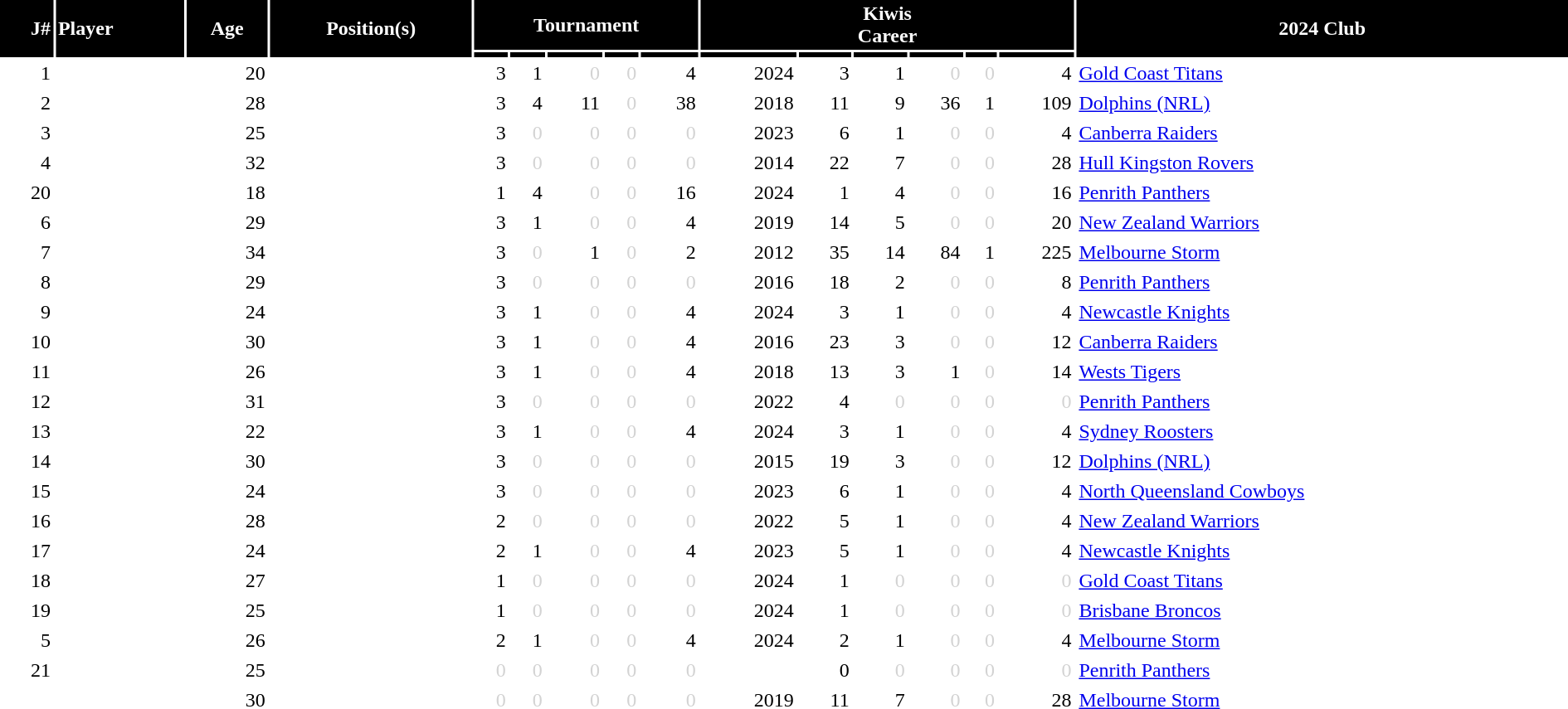<table class="sortable" border="0" cellspacing="2" cellpadding="2" style="width:100%; text-align:right;">
<tr style="background:black; color:white;">
<th rowspan=2 class="unsortable">J#</th>
<th rowspan=2 align=left>Player</th>
<th rowspan=2 align=center class="unsortable">Age</th>
<th rowspan=2 align=center class="unsortable">Position(s)</th>
<th colspan=5 align=center>Tournament</th>
<th colspan=6 align=center>Kiwis <br> Career</th>
<th rowspan=2 align=center>2024 Club</th>
</tr>
<tr style="background:black; color:white;">
<th class="unsortable"></th>
<th class="unsortable"></th>
<th class="unsortable"></th>
<th class="unsortable"></th>
<th class="unsortable"></th>
<th class="unsortable"></th>
<th class="unsortable"></th>
<th class="unsortable"></th>
<th class="unsortable"></th>
<th class="unsortable"></th>
<th class="unsortable"></th>
</tr>
<tr>
<td>1</td>
<td align=left></td>
<td>20</td>
<td align=center></td>
<td>3</td>
<td>1</td>
<td style="color:lightgray">0</td>
<td style="color:lightgray">0</td>
<td>4</td>
<td>2024</td>
<td>3</td>
<td>1</td>
<td style="color:lightgray">0</td>
<td style="color:lightgray">0</td>
<td>4</td>
<td align=left>   <a href='#'>Gold Coast Titans</a></td>
</tr>
<tr>
<td>2</td>
<td align=left></td>
<td>28</td>
<td align=center></td>
<td>3</td>
<td>4</td>
<td>11</td>
<td style="color:lightgray">0</td>
<td>38</td>
<td>2018</td>
<td>11</td>
<td>9</td>
<td>36</td>
<td>1</td>
<td>109</td>
<td align=left>   <a href='#'>Dolphins (NRL)</a></td>
</tr>
<tr>
<td>3</td>
<td align=left></td>
<td>25</td>
<td align=center></td>
<td>3</td>
<td style="color:lightgray">0</td>
<td style="color:lightgray">0</td>
<td style="color:lightgray">0</td>
<td style="color:lightgray">0</td>
<td>2023</td>
<td>6</td>
<td>1</td>
<td style="color:lightgray">0</td>
<td style="color:lightgray">0</td>
<td>4</td>
<td align=left>   <a href='#'>Canberra Raiders</a></td>
</tr>
<tr>
<td>4</td>
<td align=left></td>
<td>32</td>
<td align=center></td>
<td>3</td>
<td style="color:lightgray">0</td>
<td style="color:lightgray">0</td>
<td style="color:lightgray">0</td>
<td style="color:lightgray">0</td>
<td>2014</td>
<td>22</td>
<td>7</td>
<td style="color:lightgray">0</td>
<td style="color:lightgray">0</td>
<td>28</td>
<td align=left>   <a href='#'>Hull Kingston Rovers</a></td>
</tr>
<tr>
<td>20</td>
<td align=left></td>
<td>18</td>
<td align=center></td>
<td>1</td>
<td>4</td>
<td style="color:lightgray">0</td>
<td style="color:lightgray">0</td>
<td>16</td>
<td>2024</td>
<td>1</td>
<td>4</td>
<td style="color:lightgray">0</td>
<td style="color:lightgray">0</td>
<td>16</td>
<td align=left>   <a href='#'>Penrith Panthers</a></td>
</tr>
<tr>
<td>6</td>
<td align=left></td>
<td>29</td>
<td align=center></td>
<td>3</td>
<td>1</td>
<td style="color:lightgray">0</td>
<td style="color:lightgray">0</td>
<td>4</td>
<td>2019</td>
<td>14</td>
<td>5</td>
<td style="color:lightgray">0</td>
<td style="color:lightgray">0</td>
<td>20</td>
<td align=left>   <a href='#'>New Zealand Warriors</a></td>
</tr>
<tr>
<td>7</td>
<td align=left></td>
<td>34</td>
<td align=center></td>
<td>3</td>
<td style="color:lightgray">0</td>
<td>1</td>
<td style="color:lightgray">0</td>
<td>2</td>
<td>2012</td>
<td>35</td>
<td>14</td>
<td>84</td>
<td>1</td>
<td>225</td>
<td align=left>   <a href='#'>Melbourne Storm</a></td>
</tr>
<tr>
<td>8</td>
<td align=left></td>
<td>29</td>
<td align=center></td>
<td>3</td>
<td style="color:lightgray">0</td>
<td style="color:lightgray">0</td>
<td style="color:lightgray">0</td>
<td style="color:lightgray">0</td>
<td>2016</td>
<td>18</td>
<td>2</td>
<td style="color:lightgray">0</td>
<td style="color:lightgray">0</td>
<td>8</td>
<td align=left>   <a href='#'>Penrith Panthers</a></td>
</tr>
<tr>
<td>9</td>
<td align=left></td>
<td>24</td>
<td align=center></td>
<td>3</td>
<td>1</td>
<td style="color:lightgray">0</td>
<td style="color:lightgray">0</td>
<td>4</td>
<td>2024</td>
<td>3</td>
<td>1</td>
<td style="color:lightgray">0</td>
<td style="color:lightgray">0</td>
<td>4</td>
<td align=left>   <a href='#'>Newcastle Knights</a></td>
</tr>
<tr>
<td>10</td>
<td align=left></td>
<td>30</td>
<td align=center></td>
<td>3</td>
<td>1</td>
<td style="color:lightgray">0</td>
<td style="color:lightgray">0</td>
<td>4</td>
<td>2016</td>
<td>23</td>
<td>3</td>
<td style="color:lightgray">0</td>
<td style="color:lightgray">0</td>
<td>12</td>
<td align=left>   <a href='#'>Canberra Raiders</a></td>
</tr>
<tr>
<td>11</td>
<td align=left></td>
<td>26</td>
<td align=center></td>
<td>3</td>
<td>1</td>
<td style="color:lightgray">0</td>
<td style="color:lightgray">0</td>
<td>4</td>
<td>2018</td>
<td>13</td>
<td>3</td>
<td>1</td>
<td style="color:lightgray">0</td>
<td>14</td>
<td align=left>   <a href='#'>Wests Tigers</a></td>
</tr>
<tr>
<td>12</td>
<td align=left></td>
<td>31</td>
<td align=center></td>
<td>3</td>
<td style="color:lightgray">0</td>
<td style="color:lightgray">0</td>
<td style="color:lightgray">0</td>
<td style="color:lightgray">0</td>
<td>2022</td>
<td>4</td>
<td style="color:lightgray">0</td>
<td style="color:lightgray">0</td>
<td style="color:lightgray">0</td>
<td style="color:lightgray">0</td>
<td align=left>   <a href='#'>Penrith Panthers</a></td>
</tr>
<tr>
<td>13</td>
<td align=left></td>
<td>22</td>
<td align=center></td>
<td>3</td>
<td>1</td>
<td style="color:lightgray">0</td>
<td style="color:lightgray">0</td>
<td>4</td>
<td>2024</td>
<td>3</td>
<td>1</td>
<td style="color:lightgray">0</td>
<td style="color:lightgray">0</td>
<td>4</td>
<td align=left>   <a href='#'>Sydney Roosters</a></td>
</tr>
<tr>
<td>14</td>
<td align=left></td>
<td>30</td>
<td align=center></td>
<td>3</td>
<td style="color:lightgray">0</td>
<td style="color:lightgray">0</td>
<td style="color:lightgray">0</td>
<td style="color:lightgray">0</td>
<td>2015</td>
<td>19</td>
<td>3</td>
<td style="color:lightgray">0</td>
<td style="color:lightgray">0</td>
<td>12</td>
<td align=left>   <a href='#'>Dolphins (NRL)</a></td>
</tr>
<tr>
<td>15</td>
<td align=left></td>
<td>24</td>
<td align=center></td>
<td>3</td>
<td style="color:lightgray">0</td>
<td style="color:lightgray">0</td>
<td style="color:lightgray">0</td>
<td style="color:lightgray">0</td>
<td>2023</td>
<td>6</td>
<td>1</td>
<td style="color:lightgray">0</td>
<td style="color:lightgray">0</td>
<td>4</td>
<td align=left>   <a href='#'>North Queensland Cowboys</a></td>
</tr>
<tr>
<td>16</td>
<td align=left></td>
<td>28</td>
<td align=center></td>
<td>2</td>
<td style="color:lightgray">0</td>
<td style="color:lightgray">0</td>
<td style="color:lightgray">0</td>
<td style="color:lightgray">0</td>
<td>2022</td>
<td>5</td>
<td>1</td>
<td style="color:lightgray">0</td>
<td style="color:lightgray">0</td>
<td>4</td>
<td align=left>   <a href='#'>New Zealand Warriors</a></td>
</tr>
<tr>
<td>17</td>
<td align=left></td>
<td>24</td>
<td align=center></td>
<td>2</td>
<td>1</td>
<td style="color:lightgray">0</td>
<td style="color:lightgray">0</td>
<td>4</td>
<td>2023</td>
<td>5</td>
<td>1</td>
<td style="color:lightgray">0</td>
<td style="color:lightgray">0</td>
<td>4</td>
<td align=left>   <a href='#'>Newcastle Knights</a></td>
</tr>
<tr>
<td>18</td>
<td align=left></td>
<td>27</td>
<td align=center></td>
<td>1</td>
<td style="color:lightgray">0</td>
<td style="color:lightgray">0</td>
<td style="color:lightgray">0</td>
<td style="color:lightgray">0</td>
<td>2024</td>
<td>1</td>
<td style="color:lightgray">0</td>
<td style="color:lightgray">0</td>
<td style="color:lightgray">0</td>
<td style="color:lightgray">0</td>
<td align=left>   <a href='#'>Gold Coast Titans</a></td>
</tr>
<tr>
<td>19</td>
<td align=left></td>
<td>25</td>
<td align=center></td>
<td>1</td>
<td style="color:lightgray">0</td>
<td style="color:lightgray">0</td>
<td style="color:lightgray">0</td>
<td style="color:lightgray">0</td>
<td>2024</td>
<td>1</td>
<td style="color:lightgray">0</td>
<td style="color:lightgray">0</td>
<td style="color:lightgray">0</td>
<td style="color:lightgray">0</td>
<td align=left>   <a href='#'>Brisbane Broncos</a></td>
</tr>
<tr>
<td>5</td>
<td align=left></td>
<td>26</td>
<td align=center></td>
<td>2</td>
<td>1</td>
<td style="color:lightgray">0</td>
<td style="color:lightgray">0</td>
<td>4</td>
<td>2024</td>
<td>2</td>
<td>1</td>
<td style="color:lightgray">0</td>
<td style="color:lightgray">0</td>
<td>4</td>
<td align=left>   <a href='#'>Melbourne Storm</a></td>
</tr>
<tr>
<td>21</td>
<td align=left></td>
<td>25</td>
<td align=center></td>
<td style="color:lightgray">0</td>
<td style="color:lightgray">0</td>
<td style="color:lightgray">0</td>
<td style="color:lightgray">0</td>
<td style="color:lightgray">0</td>
<td></td>
<td>0</td>
<td style="color:lightgray">0</td>
<td style="color:lightgray">0</td>
<td style="color:lightgray">0</td>
<td style="color:lightgray">0</td>
<td align=left>   <a href='#'>Penrith Panthers</a></td>
</tr>
<tr>
<td></td>
<td align=left></td>
<td>30</td>
<td align=center></td>
<td style="color:lightgray">0</td>
<td style="color:lightgray">0</td>
<td style="color:lightgray">0</td>
<td style="color:lightgray">0</td>
<td style="color:lightgray">0</td>
<td>2019</td>
<td>11</td>
<td>7</td>
<td style="color:lightgray">0</td>
<td style="color:lightgray">0</td>
<td>28</td>
<td align=left>   <a href='#'>Melbourne Storm</a></td>
</tr>
</table>
